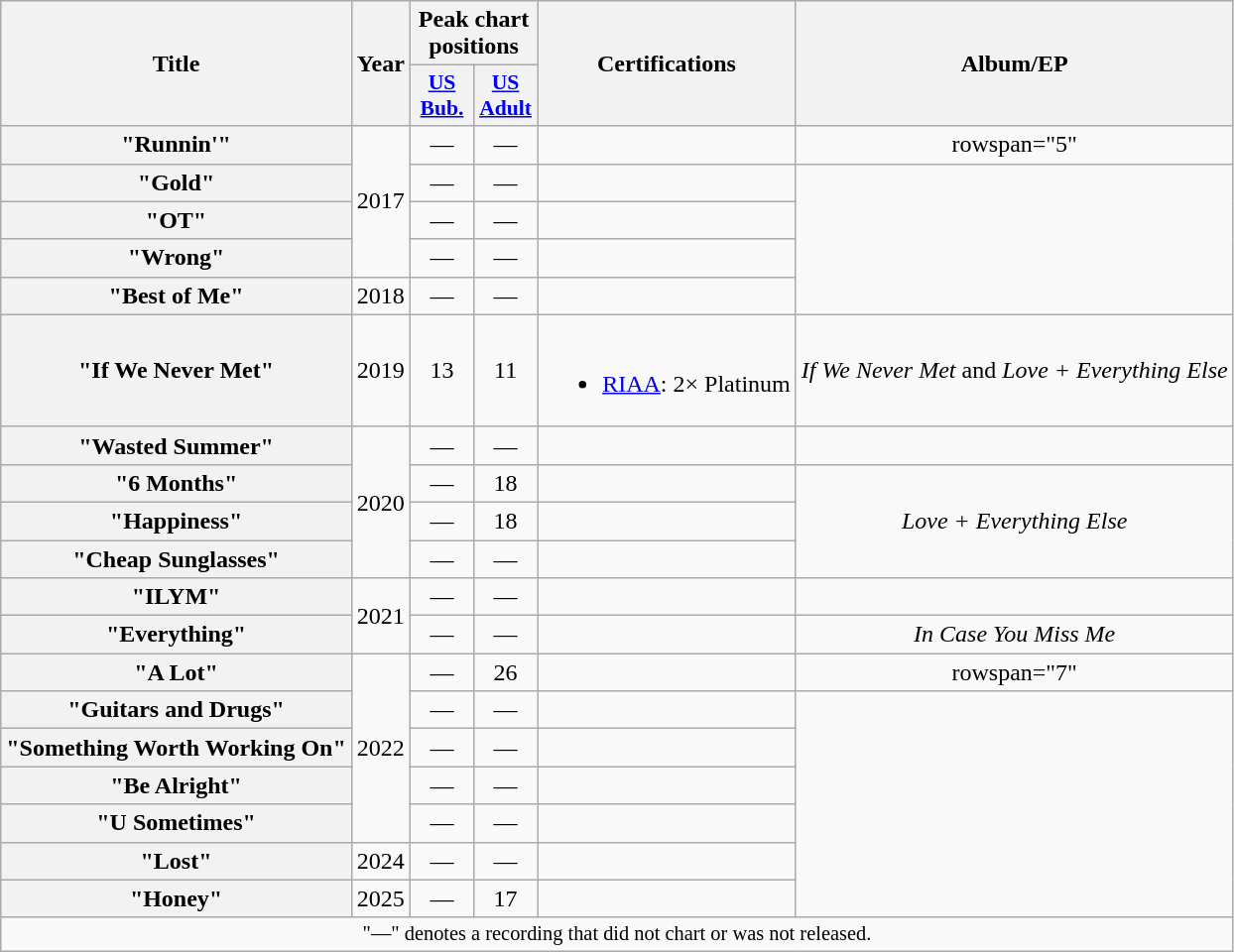<table class="wikitable plainrowheaders" style="text-align:center;">
<tr>
<th scope="col" rowspan="2">Title</th>
<th scope="col" rowspan="2">Year</th>
<th scope="col" colspan="2">Peak chart positions</th>
<th scope="col" rowspan="2">Certifications</th>
<th scope="col" rowspan="2">Album/EP</th>
</tr>
<tr>
<th scope="col" style="width:2.5em;font-size:90%;"><a href='#'>US<br>Bub.</a><br></th>
<th scope="col" style="width:2.5em;font-size:90%;"><a href='#'>US<br>Adult</a><br></th>
</tr>
<tr>
<th scope="row">"Runnin'"</th>
<td rowspan="4">2017</td>
<td>—</td>
<td>—</td>
<td></td>
<td>rowspan="5" </td>
</tr>
<tr>
<th scope="row">"Gold"<br></th>
<td>—</td>
<td>—</td>
<td></td>
</tr>
<tr>
<th scope="row">"OT"</th>
<td>—</td>
<td>—</td>
<td></td>
</tr>
<tr>
<th scope="row">"Wrong"</th>
<td>—</td>
<td>—</td>
<td></td>
</tr>
<tr>
<th scope="row">"Best of Me"</th>
<td>2018</td>
<td>—</td>
<td>—</td>
<td></td>
</tr>
<tr>
<th scope="row">"If We Never Met"<br></th>
<td>2019</td>
<td>13</td>
<td>11</td>
<td><br><ul><li><a href='#'>RIAA</a>: 2× Platinum</li></ul></td>
<td><em>If We Never Met</em> and <em>Love + Everything Else</em></td>
</tr>
<tr>
<th scope="row">"Wasted Summer"<br></th>
<td rowspan="4">2020</td>
<td>—</td>
<td>—</td>
<td></td>
<td></td>
</tr>
<tr>
<th scope="row">"6 Months"</th>
<td>—</td>
<td>18</td>
<td></td>
<td rowspan="3"><em>Love + Everything Else</em></td>
</tr>
<tr>
<th scope="row">"Happiness"</th>
<td>—</td>
<td>18</td>
<td></td>
</tr>
<tr>
<th scope="row">"Cheap Sunglasses"</th>
<td>—</td>
<td>—</td>
<td></td>
</tr>
<tr>
<th scope="row">"ILYM"<br></th>
<td rowspan="2">2021</td>
<td>—</td>
<td>—</td>
<td></td>
<td></td>
</tr>
<tr>
<th scope="row">"Everything"</th>
<td>—</td>
<td>—</td>
<td></td>
<td><em>In Case You Miss Me</em></td>
</tr>
<tr>
<th scope="row">"A Lot"</th>
<td rowspan="5">2022</td>
<td>—</td>
<td>26</td>
<td></td>
<td>rowspan="7" </td>
</tr>
<tr>
<th scope="row">"Guitars and Drugs"</th>
<td>—</td>
<td>—</td>
<td></td>
</tr>
<tr>
<th scope="row">"Something Worth Working On"</th>
<td>—</td>
<td>—</td>
<td></td>
</tr>
<tr>
<th scope="row">"Be Alright"</th>
<td>—</td>
<td>—</td>
<td></td>
</tr>
<tr>
<th scope="row">"U Sometimes"</th>
<td>—</td>
<td>—</td>
<td></td>
</tr>
<tr>
<th scope="row">"Lost"</th>
<td>2024</td>
<td>—</td>
<td>—</td>
<td></td>
</tr>
<tr>
<th scope="row">"Honey"</th>
<td>2025</td>
<td>—</td>
<td>17</td>
<td></td>
</tr>
<tr>
<td colspan="6" style="font-size:85%">"—" denotes a recording that did not chart or was not released.</td>
</tr>
</table>
